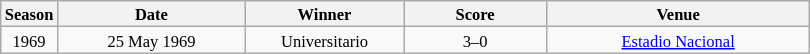<table class="wikitable" style="text-align:center; font-size:11px">
<tr>
<th>Season</th>
<th width="120">Date</th>
<th width="100">Winner</th>
<th width="90">Score</th>
<th width="170">Venue</th>
</tr>
<tr>
<td>1969</td>
<td>25 May 1969</td>
<td>Universitario</td>
<td>3–0</td>
<td><a href='#'>Estadio Nacional</a></td>
</tr>
</table>
